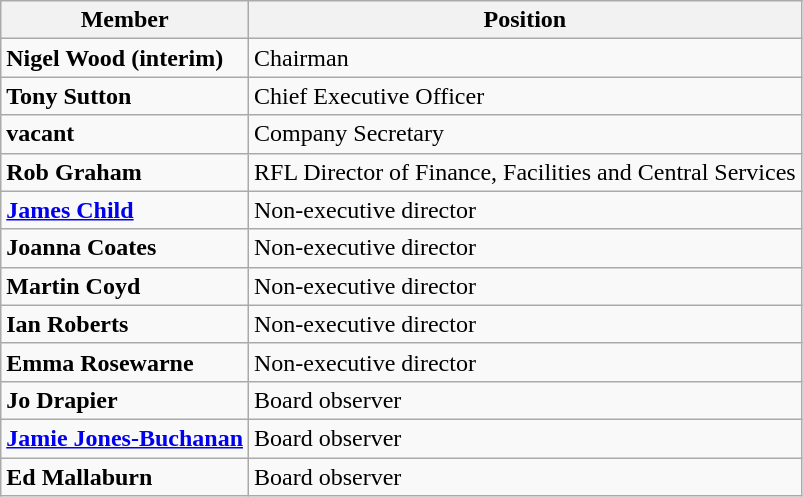<table class="wikitable">
<tr>
<th>Member</th>
<th>Position</th>
</tr>
<tr>
<td><strong>Nigel Wood (interim)</strong></td>
<td>Chairman</td>
</tr>
<tr>
<td><strong>Tony Sutton</strong></td>
<td>Chief Executive Officer</td>
</tr>
<tr>
<td><strong>vacant</strong></td>
<td>Company Secretary</td>
</tr>
<tr>
<td><strong>Rob Graham</strong></td>
<td>RFL Director of Finance, Facilities and Central Services</td>
</tr>
<tr>
<td><strong><a href='#'>James Child</a></strong></td>
<td>Non-executive director</td>
</tr>
<tr>
<td><strong>Joanna Coates</strong></td>
<td>Non-executive director</td>
</tr>
<tr>
<td><strong>Martin Coyd</strong></td>
<td>Non-executive director</td>
</tr>
<tr>
<td><strong>Ian Roberts</strong></td>
<td>Non-executive director</td>
</tr>
<tr>
<td><strong>Emma Rosewarne</strong></td>
<td>Non-executive director</td>
</tr>
<tr>
<td><strong>Jo Drapier</strong></td>
<td>Board observer</td>
</tr>
<tr>
<td><strong><a href='#'>Jamie Jones-Buchanan</a></strong></td>
<td>Board observer</td>
</tr>
<tr>
<td><strong>Ed Mallaburn</strong></td>
<td>Board observer</td>
</tr>
</table>
